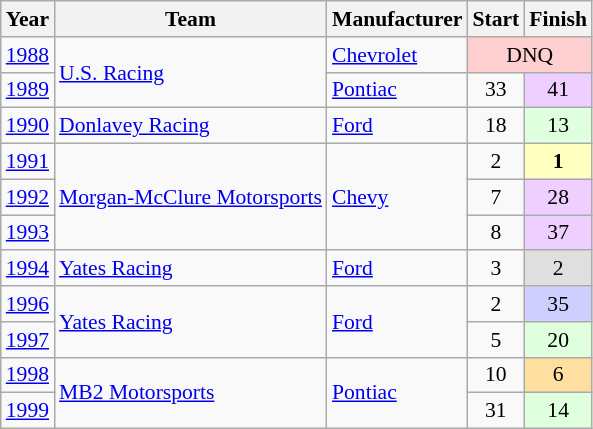<table class="wikitable" style="font-size: 90%;">
<tr>
<th>Year</th>
<th>Team</th>
<th>Manufacturer</th>
<th>Start</th>
<th>Finish</th>
</tr>
<tr>
<td><a href='#'>1988</a></td>
<td rowspan=2><a href='#'>U.S. Racing</a></td>
<td><a href='#'>Chevrolet</a></td>
<td align=center colspan=2 style="background:#FFCFCF;">DNQ</td>
</tr>
<tr>
<td><a href='#'>1989</a></td>
<td><a href='#'>Pontiac</a></td>
<td align=center>33</td>
<td align=center style="background:#EFCFFF;">41</td>
</tr>
<tr>
<td><a href='#'>1990</a></td>
<td><a href='#'>Donlavey Racing</a></td>
<td><a href='#'>Ford</a></td>
<td align=center>18</td>
<td align=center style="background:#DFFFDF;">13</td>
</tr>
<tr>
<td><a href='#'>1991</a></td>
<td rowspan=3><a href='#'>Morgan-McClure Motorsports</a></td>
<td rowspan=3><a href='#'>Chevy</a></td>
<td align=center>2</td>
<td align=center style="background:#FFFFBF;"><strong>1</strong></td>
</tr>
<tr>
<td><a href='#'>1992</a></td>
<td align=center>7</td>
<td align=center style="background:#EFCFFF;">28</td>
</tr>
<tr>
<td><a href='#'>1993</a></td>
<td align=center>8</td>
<td align=center style="background:#EFCFFF;">37</td>
</tr>
<tr>
<td><a href='#'>1994</a></td>
<td><a href='#'>Yates Racing</a></td>
<td><a href='#'>Ford</a></td>
<td align=center>3</td>
<td align=center style="background:#DFDFDF;">2</td>
</tr>
<tr>
<td><a href='#'>1996</a></td>
<td rowspan=2><a href='#'>Yates Racing</a></td>
<td rowspan=2><a href='#'>Ford</a></td>
<td align=center>2</td>
<td align=center style="background:#CFCFFF;">35</td>
</tr>
<tr>
<td><a href='#'>1997</a></td>
<td align=center>5</td>
<td align=center style="background:#DFFFDF;">20</td>
</tr>
<tr>
<td><a href='#'>1998</a></td>
<td rowspan=2><a href='#'>MB2 Motorsports</a></td>
<td rowspan=2><a href='#'>Pontiac</a></td>
<td align=center>10</td>
<td align=center style="background:#FFDF9F;">6</td>
</tr>
<tr>
<td><a href='#'>1999</a></td>
<td align=center>31</td>
<td align=center style="background:#DFFFDF;">14</td>
</tr>
</table>
